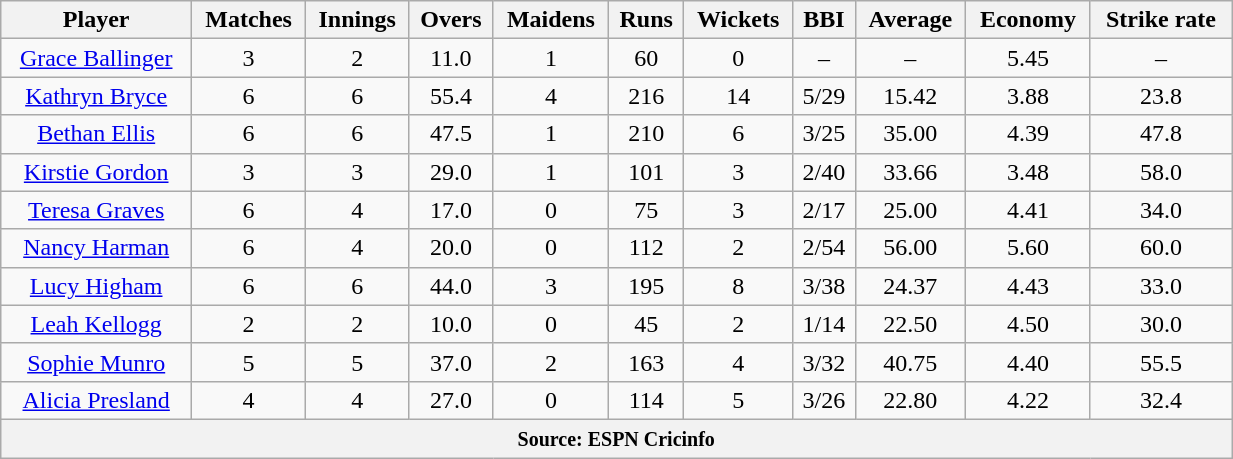<table class="wikitable" style="text-align:center; width:65%;">
<tr>
<th>Player</th>
<th>Matches</th>
<th>Innings</th>
<th>Overs</th>
<th>Maidens</th>
<th>Runs</th>
<th>Wickets</th>
<th>BBI</th>
<th>Average</th>
<th>Economy</th>
<th>Strike rate</th>
</tr>
<tr>
<td><a href='#'>Grace Ballinger</a></td>
<td>3</td>
<td>2</td>
<td>11.0</td>
<td>1</td>
<td>60</td>
<td>0</td>
<td>–</td>
<td>–</td>
<td>5.45</td>
<td>–</td>
</tr>
<tr>
<td><a href='#'>Kathryn Bryce</a></td>
<td>6</td>
<td>6</td>
<td>55.4</td>
<td>4</td>
<td>216</td>
<td>14</td>
<td>5/29</td>
<td>15.42</td>
<td>3.88</td>
<td>23.8</td>
</tr>
<tr>
<td><a href='#'>Bethan Ellis</a></td>
<td>6</td>
<td>6</td>
<td>47.5</td>
<td>1</td>
<td>210</td>
<td>6</td>
<td>3/25</td>
<td>35.00</td>
<td>4.39</td>
<td>47.8</td>
</tr>
<tr>
<td><a href='#'>Kirstie Gordon</a></td>
<td>3</td>
<td>3</td>
<td>29.0</td>
<td>1</td>
<td>101</td>
<td>3</td>
<td>2/40</td>
<td>33.66</td>
<td>3.48</td>
<td>58.0</td>
</tr>
<tr>
<td><a href='#'>Teresa Graves</a></td>
<td>6</td>
<td>4</td>
<td>17.0</td>
<td>0</td>
<td>75</td>
<td>3</td>
<td>2/17</td>
<td>25.00</td>
<td>4.41</td>
<td>34.0</td>
</tr>
<tr>
<td><a href='#'>Nancy Harman</a></td>
<td>6</td>
<td>4</td>
<td>20.0</td>
<td>0</td>
<td>112</td>
<td>2</td>
<td>2/54</td>
<td>56.00</td>
<td>5.60</td>
<td>60.0</td>
</tr>
<tr>
<td><a href='#'>Lucy Higham</a></td>
<td>6</td>
<td>6</td>
<td>44.0</td>
<td>3</td>
<td>195</td>
<td>8</td>
<td>3/38</td>
<td>24.37</td>
<td>4.43</td>
<td>33.0</td>
</tr>
<tr>
<td><a href='#'>Leah Kellogg</a></td>
<td>2</td>
<td>2</td>
<td>10.0</td>
<td>0</td>
<td>45</td>
<td>2</td>
<td>1/14</td>
<td>22.50</td>
<td>4.50</td>
<td>30.0</td>
</tr>
<tr>
<td><a href='#'>Sophie Munro</a></td>
<td>5</td>
<td>5</td>
<td>37.0</td>
<td>2</td>
<td>163</td>
<td>4</td>
<td>3/32</td>
<td>40.75</td>
<td>4.40</td>
<td>55.5</td>
</tr>
<tr>
<td><a href='#'>Alicia Presland</a></td>
<td>4</td>
<td>4</td>
<td>27.0</td>
<td>0</td>
<td>114</td>
<td>5</td>
<td>3/26</td>
<td>22.80</td>
<td>4.22</td>
<td>32.4</td>
</tr>
<tr>
<th colspan="13"><small>Source: ESPN Cricinfo </small></th>
</tr>
</table>
